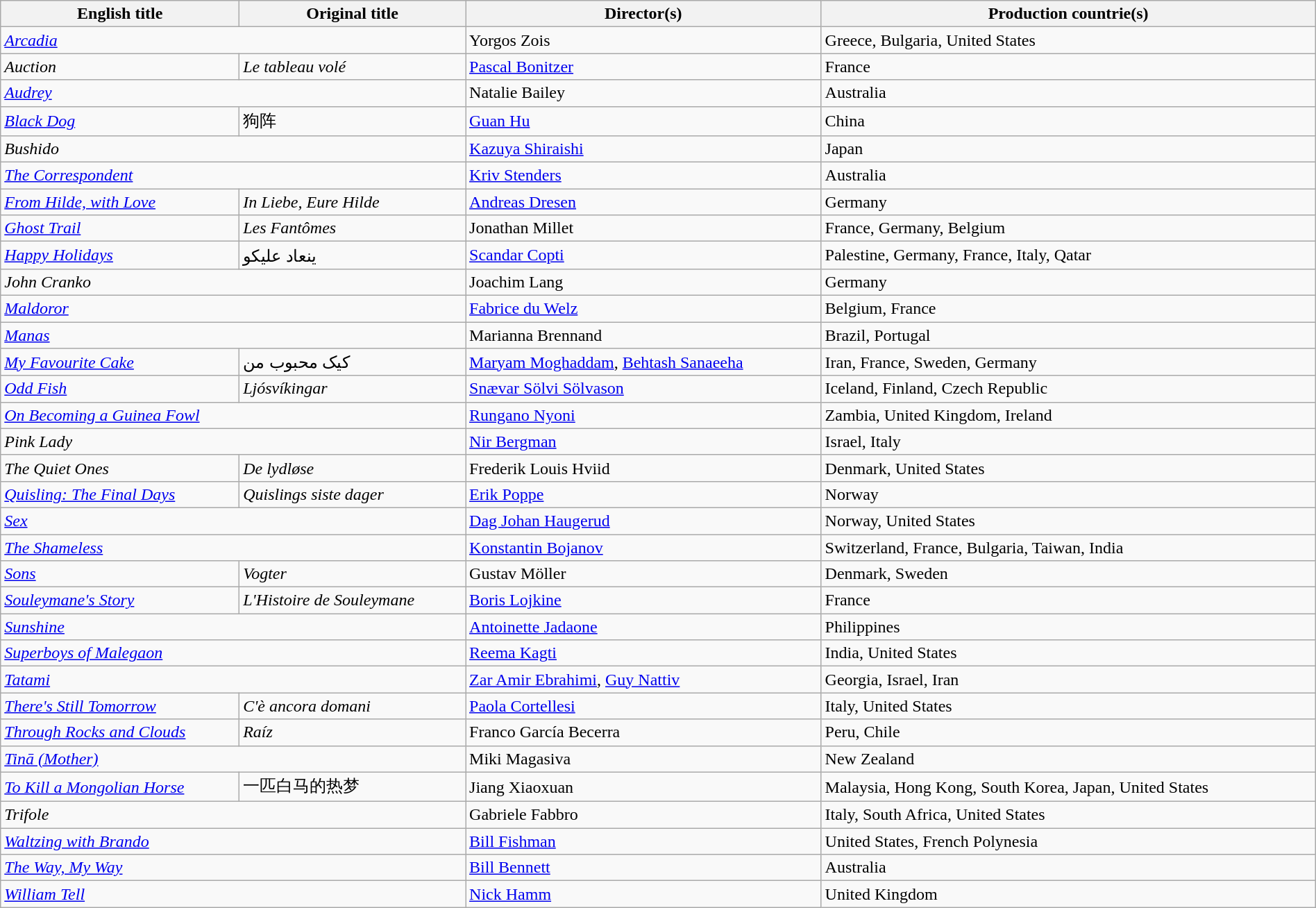<table class="sortable wikitable" style="width:100%; margin-bottom:4px" cellpadding="5">
<tr>
<th scope="col">English title</th>
<th scope="col">Original title</th>
<th scope="col">Director(s)</th>
<th scope="col">Production countrie(s)</th>
</tr>
<tr>
<td colspan="2"><em><a href='#'>Arcadia</a></em></td>
<td>Yorgos Zois</td>
<td>Greece, Bulgaria, United States</td>
</tr>
<tr>
<td><em>Auction</em></td>
<td><em>Le tableau volé</em></td>
<td><a href='#'>Pascal Bonitzer</a></td>
<td>France</td>
</tr>
<tr>
<td colspan="2"><em><a href='#'>Audrey</a></em></td>
<td>Natalie Bailey</td>
<td>Australia</td>
</tr>
<tr>
<td><em><a href='#'>Black Dog</a></em></td>
<td>狗阵</td>
<td><a href='#'>Guan Hu</a></td>
<td>China</td>
</tr>
<tr>
<td colspan="2"><em>Bushido</em></td>
<td><a href='#'>Kazuya Shiraishi</a></td>
<td>Japan</td>
</tr>
<tr>
<td colspan="2"><em><a href='#'>The Correspondent</a></em></td>
<td><a href='#'>Kriv Stenders</a></td>
<td>Australia</td>
</tr>
<tr>
<td><em><a href='#'>From Hilde, with Love</a></em></td>
<td><em>In Liebe, Eure Hilde</em></td>
<td><a href='#'>Andreas Dresen</a></td>
<td>Germany</td>
</tr>
<tr>
<td><em><a href='#'>Ghost Trail</a></em></td>
<td><em>Les Fantômes</em></td>
<td>Jonathan Millet</td>
<td>France, Germany, Belgium</td>
</tr>
<tr>
<td><em><a href='#'>Happy Holidays</a></em></td>
<td>ينعاد عليكو</td>
<td><a href='#'>Scandar Copti</a></td>
<td>Palestine, Germany, France, Italy, Qatar</td>
</tr>
<tr>
<td colspan="2"><em>John Cranko</em></td>
<td>Joachim Lang</td>
<td>Germany</td>
</tr>
<tr>
<td colspan="2"><em><a href='#'>Maldoror</a></em></td>
<td><a href='#'>Fabrice du Welz</a></td>
<td>Belgium, France</td>
</tr>
<tr>
<td colspan="2"><em><a href='#'>Manas</a></em></td>
<td>Marianna Brennand</td>
<td>Brazil, Portugal</td>
</tr>
<tr>
<td><em><a href='#'>My Favourite Cake</a></em></td>
<td>کیک محبوب من</td>
<td><a href='#'>Maryam Moghaddam</a>, <a href='#'>Behtash Sanaeeha</a></td>
<td>Iran, France, Sweden, Germany</td>
</tr>
<tr>
<td><em><a href='#'>Odd Fish</a></em></td>
<td><em>Ljósvíkingar</em></td>
<td><a href='#'>Snævar Sölvi Sölvason</a></td>
<td>Iceland, Finland, Czech Republic</td>
</tr>
<tr>
<td colspan="2"><em><a href='#'>On Becoming a Guinea Fowl</a></em></td>
<td><a href='#'>Rungano Nyoni</a></td>
<td>Zambia, United Kingdom, Ireland</td>
</tr>
<tr>
<td colspan="2"><em>Pink Lady</em></td>
<td><a href='#'>Nir Bergman</a></td>
<td>Israel, Italy</td>
</tr>
<tr>
<td><em>The Quiet Ones</em></td>
<td><em>De lydløse</em></td>
<td>Frederik Louis Hviid</td>
<td>Denmark, United States</td>
</tr>
<tr>
<td><em><a href='#'>Quisling: The Final Days</a></em></td>
<td><em>Quislings siste dager</em></td>
<td><a href='#'>Erik Poppe</a></td>
<td>Norway</td>
</tr>
<tr>
<td colspan="2"><em><a href='#'>Sex</a></em></td>
<td><a href='#'>Dag Johan Haugerud</a></td>
<td>Norway, United States</td>
</tr>
<tr>
<td colspan="2"><em><a href='#'>The Shameless</a></em></td>
<td><a href='#'>Konstantin Bojanov</a></td>
<td>Switzerland, France, Bulgaria, Taiwan, India</td>
</tr>
<tr>
<td><em><a href='#'>Sons</a></em></td>
<td><em>Vogter</em></td>
<td>Gustav Möller</td>
<td>Denmark, Sweden</td>
</tr>
<tr>
<td><em><a href='#'>Souleymane's Story</a></em></td>
<td><em>L'Histoire de Souleymane</em></td>
<td><a href='#'>Boris Lojkine</a></td>
<td>France</td>
</tr>
<tr>
<td colspan="2"><em><a href='#'>Sunshine</a></em></td>
<td><a href='#'>Antoinette Jadaone</a></td>
<td>Philippines</td>
</tr>
<tr>
<td colspan="2"><em><a href='#'>Superboys of Malegaon</a></em></td>
<td><a href='#'>Reema Kagti</a></td>
<td>India, United States</td>
</tr>
<tr>
<td colspan="2"><em><a href='#'>Tatami</a></em></td>
<td><a href='#'>Zar Amir Ebrahimi</a>, <a href='#'>Guy Nattiv</a></td>
<td>Georgia, Israel, Iran</td>
</tr>
<tr>
<td><em><a href='#'>There's Still Tomorrow</a></em></td>
<td><em>C'è ancora domani</em></td>
<td><a href='#'>Paola Cortellesi</a></td>
<td>Italy, United States</td>
</tr>
<tr>
<td><em><a href='#'>Through Rocks and Clouds</a></em></td>
<td><em>Raíz</em></td>
<td>Franco García Becerra</td>
<td>Peru, Chile</td>
</tr>
<tr>
<td colspan="2"><em><a href='#'>Tinā (Mother)</a></em></td>
<td>Miki Magasiva</td>
<td>New Zealand</td>
</tr>
<tr>
<td><em><a href='#'>To Kill a Mongolian Horse</a></em></td>
<td>一匹白马的热梦</td>
<td>Jiang Xiaoxuan</td>
<td>Malaysia, Hong Kong, South Korea, Japan, United States</td>
</tr>
<tr>
<td colspan="2"><em>Trifole</em></td>
<td>Gabriele Fabbro</td>
<td>Italy, South Africa, United States</td>
</tr>
<tr>
<td colspan="2"><em><a href='#'>Waltzing with Brando</a></em></td>
<td><a href='#'>Bill Fishman</a></td>
<td>United States, French Polynesia</td>
</tr>
<tr>
<td colspan="2"><em><a href='#'>The Way, My Way</a></em></td>
<td><a href='#'>Bill Bennett</a></td>
<td>Australia</td>
</tr>
<tr>
<td colspan="2"><em><a href='#'>William Tell</a></em></td>
<td><a href='#'>Nick Hamm</a></td>
<td>United Kingdom</td>
</tr>
</table>
